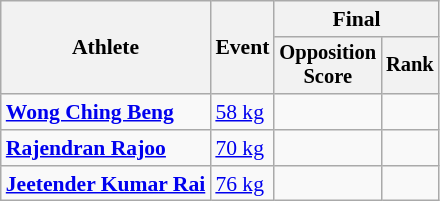<table class=wikitable style="font-size:90%">
<tr>
<th rowspan=2>Athlete</th>
<th rowspan=2>Event</th>
<th colspan=2>Final</th>
</tr>
<tr style="font-size:95%">
<th>Opposition<br>Score</th>
<th>Rank</th>
</tr>
<tr align=center>
<td align=left><strong><a href='#'>Wong Ching Beng</a></strong></td>
<td align=left><a href='#'>58 kg</a></td>
<td></td>
<td></td>
</tr>
<tr align=center>
<td align=left><strong><a href='#'>Rajendran Rajoo</a></strong></td>
<td align=left><a href='#'>70 kg</a></td>
<td></td>
<td></td>
</tr>
<tr align=center>
<td align=left><strong><a href='#'>Jeetender Kumar Rai</a></strong></td>
<td align=left><a href='#'>76 kg</a></td>
<td></td>
<td></td>
</tr>
</table>
